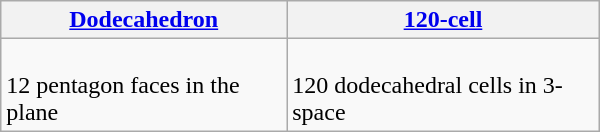<table class=wikitable width=400>
<tr>
<th><a href='#'>Dodecahedron</a></th>
<th><a href='#'>120-cell</a></th>
</tr>
<tr>
<td valign=top><br>12 pentagon faces in the plane</td>
<td valign=top><br>120 dodecahedral cells in 3-space</td>
</tr>
</table>
